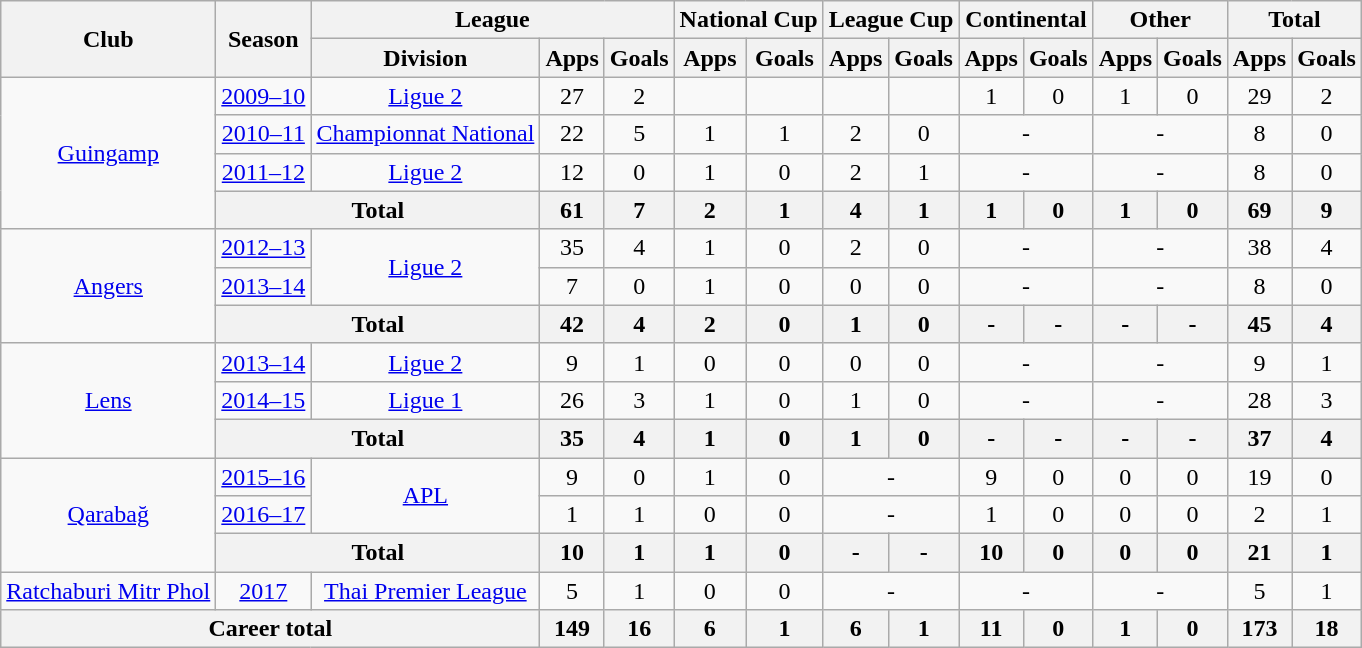<table class="wikitable" style="text-align: center">
<tr>
<th rowspan="2">Club</th>
<th rowspan="2">Season</th>
<th colspan="3">League</th>
<th colspan="2">National Cup</th>
<th colspan="2">League Cup</th>
<th colspan="2">Continental</th>
<th colspan="2">Other</th>
<th colspan="2">Total</th>
</tr>
<tr>
<th>Division</th>
<th>Apps</th>
<th>Goals</th>
<th>Apps</th>
<th>Goals</th>
<th>Apps</th>
<th>Goals</th>
<th>Apps</th>
<th>Goals</th>
<th>Apps</th>
<th>Goals</th>
<th>Apps</th>
<th>Goals</th>
</tr>
<tr>
<td rowspan="4"><a href='#'>Guingamp</a></td>
<td><a href='#'>2009–10</a></td>
<td><a href='#'>Ligue 2</a></td>
<td>27</td>
<td>2</td>
<td></td>
<td></td>
<td></td>
<td></td>
<td>1</td>
<td>0</td>
<td>1</td>
<td>0</td>
<td>29</td>
<td>2</td>
</tr>
<tr>
<td><a href='#'>2010–11</a></td>
<td><a href='#'>Championnat National</a></td>
<td>22</td>
<td>5</td>
<td>1</td>
<td>1</td>
<td>2</td>
<td>0</td>
<td colspan="2">-</td>
<td colspan="2">-</td>
<td>8</td>
<td>0</td>
</tr>
<tr>
<td><a href='#'>2011–12</a></td>
<td><a href='#'>Ligue 2</a></td>
<td>12</td>
<td>0</td>
<td>1</td>
<td>0</td>
<td>2</td>
<td>1</td>
<td colspan="2">-</td>
<td colspan="2">-</td>
<td>8</td>
<td>0</td>
</tr>
<tr>
<th colspan="2">Total</th>
<th>61</th>
<th>7</th>
<th>2</th>
<th>1</th>
<th>4</th>
<th>1</th>
<th>1</th>
<th>0</th>
<th>1</th>
<th>0</th>
<th>69</th>
<th>9</th>
</tr>
<tr>
<td rowspan="3"><a href='#'>Angers</a></td>
<td><a href='#'>2012–13</a></td>
<td rowspan="2"><a href='#'>Ligue 2</a></td>
<td>35</td>
<td>4</td>
<td>1</td>
<td>0</td>
<td>2</td>
<td>0</td>
<td colspan="2">-</td>
<td colspan="2">-</td>
<td>38</td>
<td>4</td>
</tr>
<tr>
<td><a href='#'>2013–14</a></td>
<td>7</td>
<td>0</td>
<td>1</td>
<td>0</td>
<td>0</td>
<td>0</td>
<td colspan="2">-</td>
<td colspan="2">-</td>
<td>8</td>
<td>0</td>
</tr>
<tr>
<th colspan="2">Total</th>
<th>42</th>
<th>4</th>
<th>2</th>
<th>0</th>
<th>1</th>
<th>0</th>
<th>-</th>
<th>-</th>
<th>-</th>
<th>-</th>
<th>45</th>
<th>4</th>
</tr>
<tr>
<td rowspan="3"><a href='#'>Lens</a></td>
<td><a href='#'>2013–14</a></td>
<td><a href='#'>Ligue 2</a></td>
<td>9</td>
<td>1</td>
<td>0</td>
<td>0</td>
<td>0</td>
<td>0</td>
<td colspan="2">-</td>
<td colspan="2">-</td>
<td>9</td>
<td>1</td>
</tr>
<tr>
<td><a href='#'>2014–15</a></td>
<td><a href='#'>Ligue 1</a></td>
<td>26</td>
<td>3</td>
<td>1</td>
<td>0</td>
<td>1</td>
<td>0</td>
<td colspan="2">-</td>
<td colspan="2">-</td>
<td>28</td>
<td>3</td>
</tr>
<tr>
<th colspan="2">Total</th>
<th>35</th>
<th>4</th>
<th>1</th>
<th>0</th>
<th>1</th>
<th>0</th>
<th>-</th>
<th>-</th>
<th>-</th>
<th>-</th>
<th>37</th>
<th>4</th>
</tr>
<tr>
<td rowspan="3"><a href='#'>Qarabağ</a></td>
<td><a href='#'>2015–16</a></td>
<td rowspan="2"><a href='#'>APL</a></td>
<td>9</td>
<td>0</td>
<td>1</td>
<td>0</td>
<td colspan="2">-</td>
<td>9</td>
<td>0</td>
<td>0</td>
<td>0</td>
<td>19</td>
<td>0</td>
</tr>
<tr>
<td><a href='#'>2016–17</a></td>
<td>1</td>
<td>1</td>
<td>0</td>
<td>0</td>
<td colspan="2">-</td>
<td>1</td>
<td>0</td>
<td>0</td>
<td>0</td>
<td>2</td>
<td>1</td>
</tr>
<tr>
<th colspan="2">Total</th>
<th>10</th>
<th>1</th>
<th>1</th>
<th>0</th>
<th>-</th>
<th>-</th>
<th>10</th>
<th>0</th>
<th>0</th>
<th>0</th>
<th>21</th>
<th>1</th>
</tr>
<tr>
<td><a href='#'>Ratchaburi Mitr Phol</a></td>
<td><a href='#'>2017</a></td>
<td><a href='#'>Thai Premier League</a></td>
<td>5</td>
<td>1</td>
<td>0</td>
<td>0</td>
<td colspan="2">-</td>
<td colspan="2">-</td>
<td colspan="2">-</td>
<td>5</td>
<td>1</td>
</tr>
<tr>
<th colspan="3">Career total</th>
<th>149</th>
<th>16</th>
<th>6</th>
<th>1</th>
<th>6</th>
<th>1</th>
<th>11</th>
<th>0</th>
<th>1</th>
<th>0</th>
<th>173</th>
<th>18</th>
</tr>
</table>
